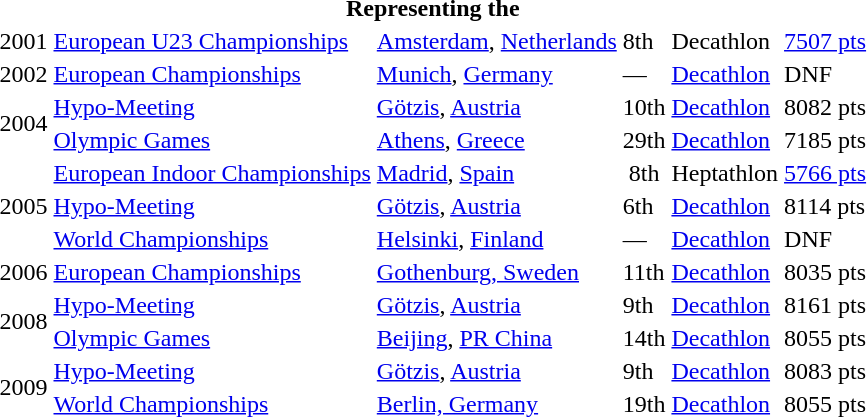<table>
<tr>
<th colspan="6">Representing the </th>
</tr>
<tr>
<td>2001</td>
<td><a href='#'>European U23 Championships</a></td>
<td><a href='#'>Amsterdam</a>, <a href='#'>Netherlands</a></td>
<td>8th</td>
<td>Decathlon</td>
<td><a href='#'>7507 pts</a></td>
</tr>
<tr>
<td>2002</td>
<td><a href='#'>European Championships</a></td>
<td><a href='#'>Munich</a>, <a href='#'>Germany</a></td>
<td>—</td>
<td><a href='#'>Decathlon</a></td>
<td>DNF</td>
</tr>
<tr>
<td rowspan=2>2004</td>
<td><a href='#'>Hypo-Meeting</a></td>
<td><a href='#'>Götzis</a>, <a href='#'>Austria</a></td>
<td>10th</td>
<td><a href='#'>Decathlon</a></td>
<td>8082 pts</td>
</tr>
<tr>
<td><a href='#'>Olympic Games</a></td>
<td><a href='#'>Athens</a>, <a href='#'>Greece</a></td>
<td align="center">29th</td>
<td><a href='#'>Decathlon</a></td>
<td>7185 pts</td>
</tr>
<tr>
<td rowspan=3>2005</td>
<td><a href='#'>European Indoor Championships</a></td>
<td><a href='#'>Madrid</a>, <a href='#'>Spain</a></td>
<td align="center">8th</td>
<td>Heptathlon</td>
<td><a href='#'>5766 pts</a></td>
</tr>
<tr>
<td><a href='#'>Hypo-Meeting</a></td>
<td><a href='#'>Götzis</a>, <a href='#'>Austria</a></td>
<td>6th</td>
<td><a href='#'>Decathlon</a></td>
<td>8114 pts</td>
</tr>
<tr>
<td><a href='#'>World Championships</a></td>
<td><a href='#'>Helsinki</a>, <a href='#'>Finland</a></td>
<td>—</td>
<td><a href='#'>Decathlon</a></td>
<td>DNF</td>
</tr>
<tr>
<td>2006</td>
<td><a href='#'>European Championships</a></td>
<td><a href='#'>Gothenburg, Sweden</a></td>
<td>11th</td>
<td><a href='#'>Decathlon</a></td>
<td>8035 pts</td>
</tr>
<tr>
<td rowspan=2>2008</td>
<td><a href='#'>Hypo-Meeting</a></td>
<td><a href='#'>Götzis</a>, <a href='#'>Austria</a></td>
<td>9th</td>
<td><a href='#'>Decathlon</a></td>
<td>8161 pts</td>
</tr>
<tr>
<td><a href='#'>Olympic Games</a></td>
<td><a href='#'>Beijing</a>, <a href='#'>PR China</a></td>
<td>14th</td>
<td><a href='#'>Decathlon</a></td>
<td>8055 pts</td>
</tr>
<tr>
<td rowspan=2>2009</td>
<td><a href='#'>Hypo-Meeting</a></td>
<td><a href='#'>Götzis</a>, <a href='#'>Austria</a></td>
<td>9th</td>
<td><a href='#'>Decathlon</a></td>
<td>8083 pts</td>
</tr>
<tr>
<td><a href='#'>World Championships</a></td>
<td><a href='#'>Berlin, Germany</a></td>
<td>19th</td>
<td><a href='#'>Decathlon</a></td>
<td>8055 pts</td>
</tr>
</table>
